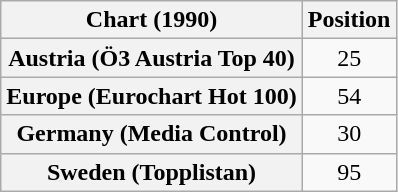<table class="wikitable sortable plainrowheaders">
<tr>
<th scope="col">Chart (1990)</th>
<th scope="col">Position</th>
</tr>
<tr>
<th scope="row">Austria (Ö3 Austria Top 40)</th>
<td style="text-align:center;">25</td>
</tr>
<tr>
<th scope="row">Europe (Eurochart Hot 100)</th>
<td style="text-align:center;">54</td>
</tr>
<tr>
<th scope="row">Germany (Media Control)</th>
<td style="text-align:center;">30</td>
</tr>
<tr>
<th scope="row">Sweden (Topplistan)</th>
<td style="text-align:center;">95</td>
</tr>
</table>
